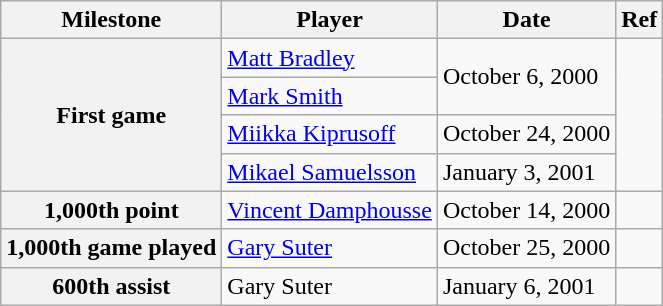<table class="wikitable">
<tr>
<th scope="col">Milestone</th>
<th scope="col">Player</th>
<th scope="col">Date</th>
<th scope="col">Ref</th>
</tr>
<tr>
<th rowspan=4>First game</th>
<td><a href='#'>Matt Bradley</a></td>
<td rowspan=2>October 6, 2000</td>
<td rowspan=4></td>
</tr>
<tr>
<td><a href='#'>Mark Smith</a></td>
</tr>
<tr>
<td><a href='#'>Miikka Kiprusoff</a></td>
<td>October 24, 2000</td>
</tr>
<tr>
<td><a href='#'>Mikael Samuelsson</a></td>
<td>January 3, 2001</td>
</tr>
<tr>
<th>1,000th point</th>
<td><a href='#'>Vincent Damphousse</a></td>
<td>October 14, 2000</td>
<td></td>
</tr>
<tr>
<th>1,000th game played</th>
<td><a href='#'>Gary Suter</a></td>
<td>October 25, 2000</td>
<td></td>
</tr>
<tr>
<th>600th assist</th>
<td>Gary Suter</td>
<td>January 6, 2001</td>
<td></td>
</tr>
</table>
